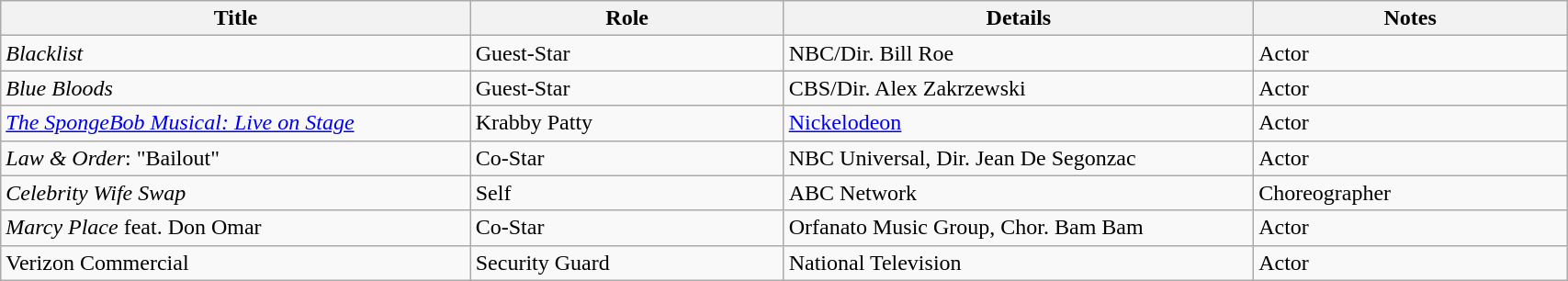<table class="wikitable" style="width: 90%;">
<tr>
<th style="width: 30%;">Title</th>
<th style="width: 20%;">Role</th>
<th style="width: 30%;">Details</th>
<th style="width: 20%;">Notes</th>
</tr>
<tr>
<td><em>Blacklist</em></td>
<td>Guest-Star</td>
<td>NBC/Dir. Bill Roe</td>
<td>Actor</td>
</tr>
<tr>
<td><em>Blue Bloods</em></td>
<td>Guest-Star</td>
<td>CBS/Dir. Alex Zakrzewski</td>
<td>Actor</td>
</tr>
<tr>
<td><em><a href='#'>The SpongeBob Musical: Live on Stage</a></em></td>
<td>Krabby Patty</td>
<td><a href='#'>Nickelodeon</a></td>
<td>Actor</td>
</tr>
<tr>
<td><em>Law & Order</em>: "Bailout"</td>
<td>Co-Star</td>
<td>NBC Universal, Dir. Jean De Segonzac</td>
<td>Actor</td>
</tr>
<tr>
<td><em>Celebrity Wife Swap</em></td>
<td>Self</td>
<td>ABC Network</td>
<td>Choreographer</td>
</tr>
<tr>
<td><em>Marcy Place</em> feat. Don Omar</td>
<td>Co-Star</td>
<td>Orfanato Music Group, Chor. Bam Bam</td>
<td>Actor</td>
</tr>
<tr>
<td>Verizon Commercial</td>
<td>Security Guard</td>
<td>National Television</td>
<td>Actor</td>
</tr>
</table>
